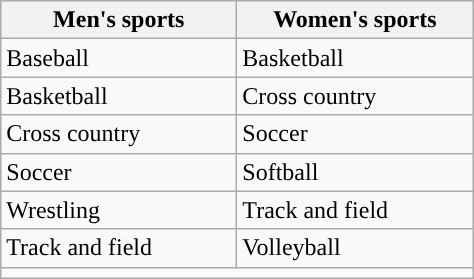<table class="wikitable" style=" ">
<tr>
<th width=150px>Men's sports</th>
<th width=150px>Women's sports</th>
</tr>
<tr>
<td>Baseball</td>
<td>Basketball</td>
</tr>
<tr>
<td>Basketball</td>
<td>Cross country</td>
</tr>
<tr>
<td>Cross country</td>
<td>Soccer</td>
</tr>
<tr>
<td>Soccer</td>
<td>Softball</td>
</tr>
<tr>
<td>Wrestling</td>
<td>Track and field</td>
</tr>
<tr>
<td>Track and field</td>
<td>Volleyball</td>
</tr>
<tr>
<td colspan="2"></td>
</tr>
</table>
